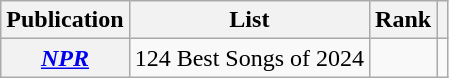<table class="wikitable sortable plainrowheaders">
<tr>
<th scope="col">Publication</th>
<th scope="col">List</th>
<th scope="col">Rank</th>
<th scope="col"></th>
</tr>
<tr>
<th scope="row"><em><a href='#'>NPR</a></em></th>
<td>124 Best Songs of 2024</td>
<td></td>
<td style="text-align: center;"></td>
</tr>
</table>
